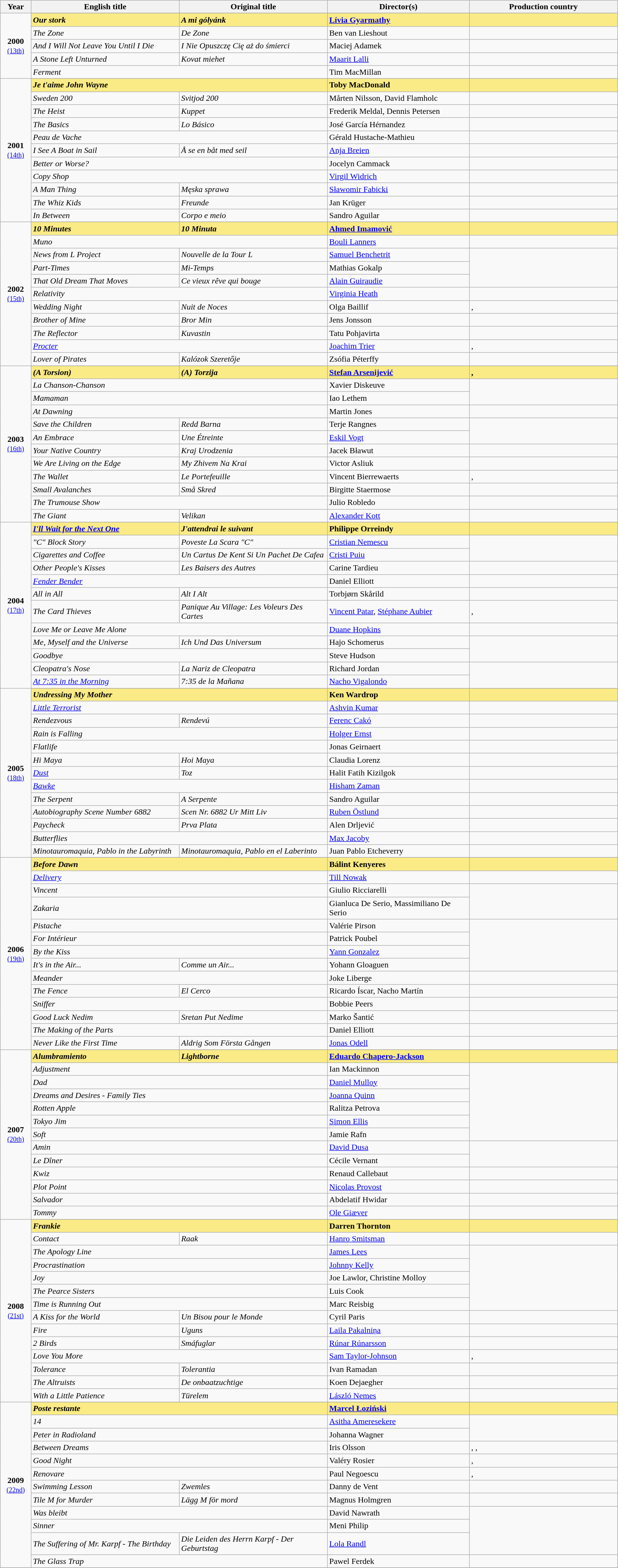<table class="wikitable" width="95%" cellpadding="5">
<tr>
<th width="5%">Year</th>
<th width="24%">English title</th>
<th width="24%">Original title</th>
<th width="23%">Director(s)</th>
<th width="24%">Production country</th>
</tr>
<tr>
<td rowspan="6" align="center"><strong>2000</strong><br><small><a href='#'>(13th)</a></small><br></td>
</tr>
<tr style="background:#FAEB86">
<td><strong><em>Our stork</em></strong></td>
<td><strong><em>A mi gólyánk</em></strong></td>
<td><strong><a href='#'>Lívia Gyarmathy</a></strong></td>
<td><strong></strong></td>
</tr>
<tr>
<td><em>The Zone</em></td>
<td><em>De Zone</em></td>
<td>Ben van Lieshout</td>
<td></td>
</tr>
<tr>
<td><em>And I Will Not Leave You Until I Die</em></td>
<td><em>I Nie Opuszczę Cię aż do śmierci</em></td>
<td>Maciej Adamek</td>
<td></td>
</tr>
<tr>
<td><em>A Stone Left Unturned</em></td>
<td><em>Kovat miehet</em></td>
<td><a href='#'>Maarit Lalli</a></td>
<td></td>
</tr>
<tr>
<td colspan="2"><em>Ferment</em></td>
<td>Tim MacMillan</td>
<td></td>
</tr>
<tr>
<td rowspan="12" align="center"><strong>2001</strong><br><small><a href='#'>(14th)</a></small><br></td>
</tr>
<tr style="background:#FAEB86">
<td colspan="2"><strong><em>Je t'aime John Wayne</em></strong></td>
<td><strong>Toby MacDonald</strong></td>
<td><strong></strong></td>
</tr>
<tr>
<td><em>Sweden 200</em></td>
<td><em>Svitjod 200</em></td>
<td>Mårten Nilsson, David Flamholc</td>
<td></td>
</tr>
<tr>
<td><em>The Heist</em></td>
<td><em> Kuppet</em></td>
<td>Frederik Meldal, Dennis Petersen</td>
<td></td>
</tr>
<tr>
<td><em>The Basics</em></td>
<td><em>Lo Básico</em></td>
<td>José García Hérnandez</td>
<td></td>
</tr>
<tr>
<td colspan="2"><em>Peau de Vache</em></td>
<td>Gérald Hustache-Mathieu</td>
<td></td>
</tr>
<tr>
<td><em>I See A Boat in Sail</em></td>
<td><em>Å se en båt med seil</em></td>
<td><a href='#'>Anja Breien</a></td>
<td></td>
</tr>
<tr>
<td colspan="2"><em>Better or Worse?</em></td>
<td>Jocelyn Cammack</td>
<td></td>
</tr>
<tr>
<td colspan="2"><em>Copy Shop</em></td>
<td><a href='#'>Virgil Widrich</a></td>
<td></td>
</tr>
<tr>
<td><em>A Man Thing</em></td>
<td><em>Męska sprawa</em></td>
<td><a href='#'>Sławomir Fabicki</a></td>
<td></td>
</tr>
<tr>
<td><em>The Whiz Kids</em></td>
<td><em>Freunde</em></td>
<td>Jan Krüger</td>
<td></td>
</tr>
<tr>
<td><em>In Between</em></td>
<td><em>Corpo e meio</em></td>
<td>Sandro Aguilar</td>
<td></td>
</tr>
<tr>
<td rowspan="12" align="center"><strong>2002</strong><br><small><a href='#'>(15th)</a></small><br></td>
</tr>
<tr style="background:#FAEB86">
<td><strong><em>10 Minutes</em></strong></td>
<td><strong><em>10 Minuta</em></strong></td>
<td><strong><a href='#'>Ahmed Imamović</a></strong></td>
<td><strong></strong></td>
</tr>
<tr>
<td colspan="2"><em>Muno</em></td>
<td><a href='#'>Bouli Lanners</a></td>
<td></td>
</tr>
<tr>
<td><em>News from L Project</em></td>
<td><em>Nouvelle de la Tour L</em></td>
<td><a href='#'>Samuel Benchetrit</a></td>
<td rowspan="3"></td>
</tr>
<tr>
<td><em>Part-Times</em></td>
<td><em>Mi-Temps</em></td>
<td>Mathias Gokalp</td>
</tr>
<tr>
<td><em>That Old Dream That Moves</em></td>
<td><em>Ce vieux rêve qui bouge</em></td>
<td><a href='#'>Alain Guiraudie</a></td>
</tr>
<tr>
<td colspan="2"><em>Relativity</em></td>
<td><a href='#'>Virginia Heath</a></td>
<td></td>
</tr>
<tr>
<td><em>Wedding Night</em></td>
<td><em>Nuit de Noces</em></td>
<td>Olga Baillif</td>
<td>, </td>
</tr>
<tr>
<td><em>Brother of Mine</em></td>
<td><em>Bror Min</em></td>
<td>Jens Jonsson</td>
<td></td>
</tr>
<tr>
<td><em>The Reflector</em></td>
<td><em>Kuvastin</em></td>
<td>Tatu Pohjavirta</td>
<td></td>
</tr>
<tr>
<td colspan="2"><em><a href='#'>Procter</a></em></td>
<td><a href='#'>Joachim Trier</a></td>
<td>, </td>
</tr>
<tr>
<td><em>Lover of Pirates</em></td>
<td><em>Kalózok Szeretője</em></td>
<td>Zsófia Péterffy</td>
<td></td>
</tr>
<tr>
<td rowspan="13" align="center"><strong>2003</strong><br><small><a href='#'>(16th)</a></small><br></td>
</tr>
<tr style="background:#FAEB86">
<td><strong><em>(A Torsion)</em></strong></td>
<td><strong><em>(A) Torzija</em></strong></td>
<td><strong><a href='#'>Stefan Arsenijević</a></strong></td>
<td><strong>, </strong></td>
</tr>
<tr>
<td colspan="2"><em>La Chanson-Chanson</em></td>
<td>Xavier Diskeuve</td>
<td rowspan="2"></td>
</tr>
<tr>
<td colspan="2"><em>Mamaman</em></td>
<td>Iao Lethem</td>
</tr>
<tr>
<td colspan="2"><em>At Dawning</em></td>
<td>Martin Jones</td>
<td></td>
</tr>
<tr>
<td><em>Save the Children</em></td>
<td><em>Redd Barna</em></td>
<td>Terje Rangnes</td>
<td rowspan="2"></td>
</tr>
<tr>
<td><em>An Embrace</em></td>
<td><em>Une Étreinte</em></td>
<td><a href='#'>Eskil Vogt</a></td>
</tr>
<tr>
<td><em>Your Native Country</em></td>
<td><em>Kraj Urodzenia</em></td>
<td>Jacek Bławut</td>
<td></td>
</tr>
<tr>
<td><em>We Are Living on the Edge</em></td>
<td><em>My Zhivem Na Krai</em></td>
<td>Victor Asliuk</td>
<td></td>
</tr>
<tr>
<td><em>The Wallet</em></td>
<td><em>Le Portefeuille</em></td>
<td>Vincent Bierrewaerts</td>
<td>, </td>
</tr>
<tr>
<td><em>Small Avalanches</em></td>
<td><em>Små Skred</em></td>
<td>Birgitte Staermose</td>
<td></td>
</tr>
<tr>
<td colspan="2"><em>The Trumouse Show</em></td>
<td>Julio Robledo</td>
<td></td>
</tr>
<tr>
<td><em>The Giant</em></td>
<td><em>Velikan</em></td>
<td><a href='#'>Alexander Kott</a></td>
<td></td>
</tr>
<tr>
<td rowspan="13" align="center"><strong>2004</strong><br><small><a href='#'>(17th)</a></small><br></td>
</tr>
<tr style="background:#FAEB86">
<td><strong><em><a href='#'>I'll Wait for the Next One</a></em></strong></td>
<td><strong><em>J'attendrai le suivant</em></strong></td>
<td><strong>Philippe Orreindy</strong></td>
<td><strong></strong></td>
</tr>
<tr>
<td><em>"C" Block Story</em></td>
<td><em>Poveste La Scara "C"</em></td>
<td><a href='#'>Cristian Nemescu</a></td>
<td rowspan="2"></td>
</tr>
<tr>
<td><em>Cigarettes and Coffee</em></td>
<td><em>Un Cartus De Kent Si Un Pachet De Cafea</em></td>
<td><a href='#'>Cristi Puiu</a></td>
</tr>
<tr>
<td><em>Other People's Kisses</em></td>
<td><em>Les Baisers des Autres</em></td>
<td>Carine Tardieu</td>
<td></td>
</tr>
<tr>
<td colspan="2"><em><a href='#'>Fender Bender</a></em></td>
<td>Daniel Elliott</td>
<td></td>
</tr>
<tr>
<td><em>All in All</em></td>
<td><em>Alt I Alt</em></td>
<td>Torbjørn Skårild</td>
<td></td>
</tr>
<tr>
<td><em>The Card Thieves</em></td>
<td><em>Panique Au Village: Les Voleurs Des Cartes</em></td>
<td><a href='#'>Vincent Patar</a>, <a href='#'>Stéphane Aubier</a></td>
<td>, </td>
</tr>
<tr>
<td colspan="2"><em>Love Me or Leave Me Alone</em></td>
<td><a href='#'>Duane Hopkins</a></td>
<td></td>
</tr>
<tr>
<td><em>Me, Myself and the Universe</em></td>
<td><em>Ich Und Das Universum</em></td>
<td>Hajo Schomerus</td>
<td rowspan="2"></td>
</tr>
<tr>
<td colspan="2"><em>Goodbye</em></td>
<td>Steve Hudson</td>
</tr>
<tr>
<td><em>Cleopatra's Nose</em></td>
<td><em>La Nariz de Cleopatra</em></td>
<td>Richard Jordan</td>
<td rowspan="2"></td>
</tr>
<tr>
<td><em><a href='#'>At 7:35 in the Morning</a></em></td>
<td><em>7:35 de la Mañana</em></td>
<td><a href='#'>Nacho Vigalondo</a></td>
</tr>
<tr>
<td rowspan="14" align="center"><strong>2005</strong><br><small><a href='#'>(18th)</a></small><br></td>
</tr>
<tr style="background:#FAEB86">
<td colspan="2"><strong><em>Undressing My Mother</em></strong></td>
<td><strong>Ken Wardrop</strong></td>
<td><strong></strong></td>
</tr>
<tr>
<td colspan="2"><em><a href='#'>Little Terrorist</a></em></td>
<td><a href='#'>Ashvin Kumar</a></td>
<td></td>
</tr>
<tr>
<td><em>Rendezvous</em></td>
<td><em>Rendevú</em></td>
<td><a href='#'>Ferenc Cakó</a></td>
<td></td>
</tr>
<tr>
<td colspan="2"><em>Rain is Falling</em></td>
<td><a href='#'>Holger Ernst</a></td>
<td></td>
</tr>
<tr>
<td colspan="2"><em>Flatlife</em></td>
<td>Jonas Geirnaert</td>
<td></td>
</tr>
<tr>
<td><em>Hi Maya</em></td>
<td><em>Hoi Maya</em></td>
<td>Claudia Lorenz</td>
<td></td>
</tr>
<tr>
<td><em><a href='#'>Dust</a></em></td>
<td><em>Toz</em></td>
<td>Halit Fatih Kizilgok</td>
<td></td>
</tr>
<tr>
<td colspan="2"><em><a href='#'>Bawke</a></em></td>
<td><a href='#'>Hisham Zaman</a></td>
<td></td>
</tr>
<tr>
<td><em>The Serpent</em></td>
<td><em>A Serpente</em></td>
<td>Sandro Aguilar</td>
<td></td>
</tr>
<tr>
<td><em>Autobiography Scene Number 6882</em></td>
<td><em>Scen Nr. 6882 Ur Mitt Liv</em></td>
<td><a href='#'>Ruben Östlund</a></td>
<td></td>
</tr>
<tr>
<td><em>Paycheck</em></td>
<td><em>Prva Plata</em></td>
<td>Alen Drljević</td>
<td></td>
</tr>
<tr>
<td colspan="2"><em>Butterflies</em></td>
<td><a href='#'>Max Jacoby</a></td>
<td></td>
</tr>
<tr>
<td><em>Minotauromaquia, Pablo in the Labyrinth</em></td>
<td><em>Minotauromaquia, Pablo en el Laberinto</em></td>
<td>Juan Pablo Etcheverry</td>
<td></td>
</tr>
<tr>
<td rowspan="15" align="center"><strong>2006</strong><br><small><a href='#'>(19th)</a></small><br></td>
</tr>
<tr style="background:#FAEB86">
<td colspan="2"><strong><em>Before Dawn</em></strong></td>
<td><strong>Bálint Kenyeres</strong></td>
<td><strong></strong></td>
</tr>
<tr>
<td colspan="2"><em><a href='#'>Delivery</a></em></td>
<td><a href='#'>Till Nowak</a></td>
<td></td>
</tr>
<tr>
<td colspan="2"><em>Vincent</em></td>
<td>Giulio Ricciarelli</td>
<td rowspan="2"></td>
</tr>
<tr>
<td colspan="2"><em>Zakaria</em></td>
<td>Gianluca De Serio, Massimiliano De Serio</td>
</tr>
<tr>
<td colspan="2"><em>Pistache</em></td>
<td>Valérie Pirson</td>
<td rowspan="4"></td>
</tr>
<tr>
<td colspan="2"><em>For Intérieur</em></td>
<td>Patrick Poubel</td>
</tr>
<tr>
<td colspan="2"><em>By the Kiss</em></td>
<td><a href='#'>Yann Gonzalez</a></td>
</tr>
<tr>
<td><em>It's in the Air...</em></td>
<td><em>Comme un Air...</em></td>
<td>Yohann Gloaguen</td>
</tr>
<tr>
<td colspan="2"><em>Meander</em></td>
<td>Joke Liberge</td>
<td></td>
</tr>
<tr>
<td><em>The Fence</em></td>
<td><em>El Cerco</em></td>
<td>Ricardo Íscar, Nacho Martín</td>
<td></td>
</tr>
<tr>
<td colspan="2"><em>Sniffer</em></td>
<td>Bobbie Peers</td>
<td></td>
</tr>
<tr>
<td><em>Good Luck Nedim</em></td>
<td><em>Sretan Put Nedime</em></td>
<td>Marko Šantić</td>
<td></td>
</tr>
<tr>
<td colspan="2"><em>The Making of the Parts</em></td>
<td>Daniel Elliott</td>
<td></td>
</tr>
<tr>
<td><em>Never Like the First Time</em></td>
<td><em>Aldrig Som Första Gången</em></td>
<td><a href='#'>Jonas Odell</a></td>
<td></td>
</tr>
<tr>
<td rowspan="14" align="center"><strong>2007</strong><br><small><a href='#'>(20th)</a></small><br></td>
</tr>
<tr style="background:#FAEB86">
<td><strong><em>Alumbramiento</em></strong></td>
<td><strong><em>Lightborne</em></strong></td>
<td><strong><a href='#'>Eduardo Chapero-Jackson</a></strong></td>
<td><strong></strong></td>
</tr>
<tr>
<td colspan="2"><em>Adjustment</em></td>
<td>Ian Mackinnon</td>
<td rowspan="6"></td>
</tr>
<tr>
<td colspan="2"><em>Dad</em></td>
<td><a href='#'>Daniel Mulloy</a></td>
</tr>
<tr>
<td colspan="2"><em>Dreams and Desires - Family Ties</em></td>
<td><a href='#'>Joanna Quinn</a></td>
</tr>
<tr>
<td colspan="2"><em>Rotten Apple</em></td>
<td>Ralitza Petrova</td>
</tr>
<tr>
<td colspan="2"><em>Tokyo Jim</em></td>
<td><a href='#'>Simon Ellis</a></td>
</tr>
<tr>
<td colspan="2"><em>Soft</em></td>
<td>Jamie Rafn</td>
</tr>
<tr>
<td colspan="2"><em>Amin</em></td>
<td><a href='#'>David Dusa</a></td>
<td rowspan="2"></td>
</tr>
<tr>
<td colspan="2"><em>Le Dîner</em></td>
<td>Cécile Vernant</td>
</tr>
<tr>
<td colspan="2"><em>Kwiz</em></td>
<td>Renaud Callebaut</td>
<td></td>
</tr>
<tr>
<td colspan="2"><em>Plot Point</em></td>
<td><a href='#'>Nicolas Provost</a></td>
<td></td>
</tr>
<tr>
<td colspan="2"><em>Salvador</em></td>
<td>Abdelatif Hwidar</td>
<td></td>
</tr>
<tr>
<td colspan="2"><em>Tommy</em></td>
<td><a href='#'>Ole Giæver</a></td>
<td></td>
</tr>
<tr>
<td rowspan="15" align="center"><strong>2008</strong><br><small><a href='#'>(21st)</a></small><br></td>
</tr>
<tr style="background:#FAEB86">
<td colspan="2"><strong><em>Frankie</em></strong></td>
<td><strong>Darren Thornton</strong></td>
<td><strong></strong></td>
</tr>
<tr>
<td><em>Contact</em></td>
<td><em>Raak</em></td>
<td><a href='#'>Hanro Smitsman</a></td>
<td></td>
</tr>
<tr>
<td colspan="2"><em>The Apology Line</em></td>
<td><a href='#'>James Lees</a></td>
<td rowspan="5"></td>
</tr>
<tr>
<td colspan="2"><em>Procrastination</em></td>
<td><a href='#'>Johnny Kelly</a></td>
</tr>
<tr>
<td colspan="2"><em>Joy</em></td>
<td>Joe Lawlor, Christine Molloy</td>
</tr>
<tr>
<td colspan="2"><em>The Pearce Sisters</em></td>
<td>Luis Cook</td>
</tr>
<tr>
<td colspan="2"><em>Time is Running Out</em></td>
<td>Marc Reisbig</td>
</tr>
<tr>
<td><em>A Kiss for the World</em></td>
<td><em>Un Bisou pour le Monde</em></td>
<td>Cyril Paris</td>
<td></td>
</tr>
<tr>
<td><em>Fire</em></td>
<td><em>Uguns</em></td>
<td><a href='#'>Laila Pakalniņa</a></td>
<td></td>
</tr>
<tr>
<td><em>2 Birds</em></td>
<td><em>Smáfuglar</em></td>
<td><a href='#'>Rúnar Rúnarsson</a></td>
<td></td>
</tr>
<tr>
<td colspan="2"><em>Love You More</em></td>
<td><a href='#'>Sam Taylor-Johnson</a></td>
<td>, </td>
</tr>
<tr>
<td><em>Tolerance</em></td>
<td><em>Tolerantia</em></td>
<td>Ivan Ramadan</td>
<td></td>
</tr>
<tr>
<td><em>The Altruists</em></td>
<td><em>De onbaatzuchtige</em></td>
<td>Koen Dejaegher</td>
<td></td>
</tr>
<tr>
<td><em>With a Little Patience</em></td>
<td><em>Türelem</em></td>
<td><a href='#'>László Nemes</a></td>
<td></td>
</tr>
<tr>
<td rowspan="13" align="center"><strong>2009</strong><br><small><a href='#'>(22nd)</a></small><br></td>
</tr>
<tr style="background:#FAEB86">
<td colspan="2"><strong><em>Poste restante</em></strong></td>
<td><strong><a href='#'>Marcel Łoziński</a></strong></td>
<td><strong></strong></td>
</tr>
<tr>
<td colspan="2"><em>14</em></td>
<td><a href='#'>Asitha Ameresekere</a></td>
<td rowspan="2"></td>
</tr>
<tr>
<td colspan="2"><em>Peter in Radioland</em></td>
<td>Johanna Wagner</td>
</tr>
<tr>
<td colspan="2"><em>Between Dreams</em></td>
<td>Iris Olsson</td>
<td>, , </td>
</tr>
<tr>
<td colspan="2"><em>Good Night</em></td>
<td>Valéry Rosier</td>
<td>, </td>
</tr>
<tr>
<td colspan="2"><em>Renovare</em></td>
<td>Paul Negoescu</td>
<td>, </td>
</tr>
<tr>
<td><em>Swimming Lesson</em></td>
<td><em>Zwemles</em></td>
<td>Danny de Vent</td>
<td></td>
</tr>
<tr>
<td><em>Tile M for Murder</em></td>
<td><em>Lägg M för mord</em></td>
<td>Magnus Holmgren</td>
<td></td>
</tr>
<tr>
<td colspan="2"><em>Was bleibt</em></td>
<td>David Nawrath</td>
<td rowspan="3"></td>
</tr>
<tr>
<td colspan="2"><em>Sinner</em></td>
<td>Meni Philip</td>
</tr>
<tr>
<td><em>The Suffering of Mr. Karpf - The Birthday</em></td>
<td><em>Die Leiden des Herrn Karpf - Der Geburtstag</em></td>
<td><a href='#'>Lola Randl</a></td>
</tr>
<tr>
<td colspan="2"><em>The Glass Trap</em></td>
<td>Pawel Ferdek</td>
<td></td>
</tr>
<tr>
</tr>
</table>
